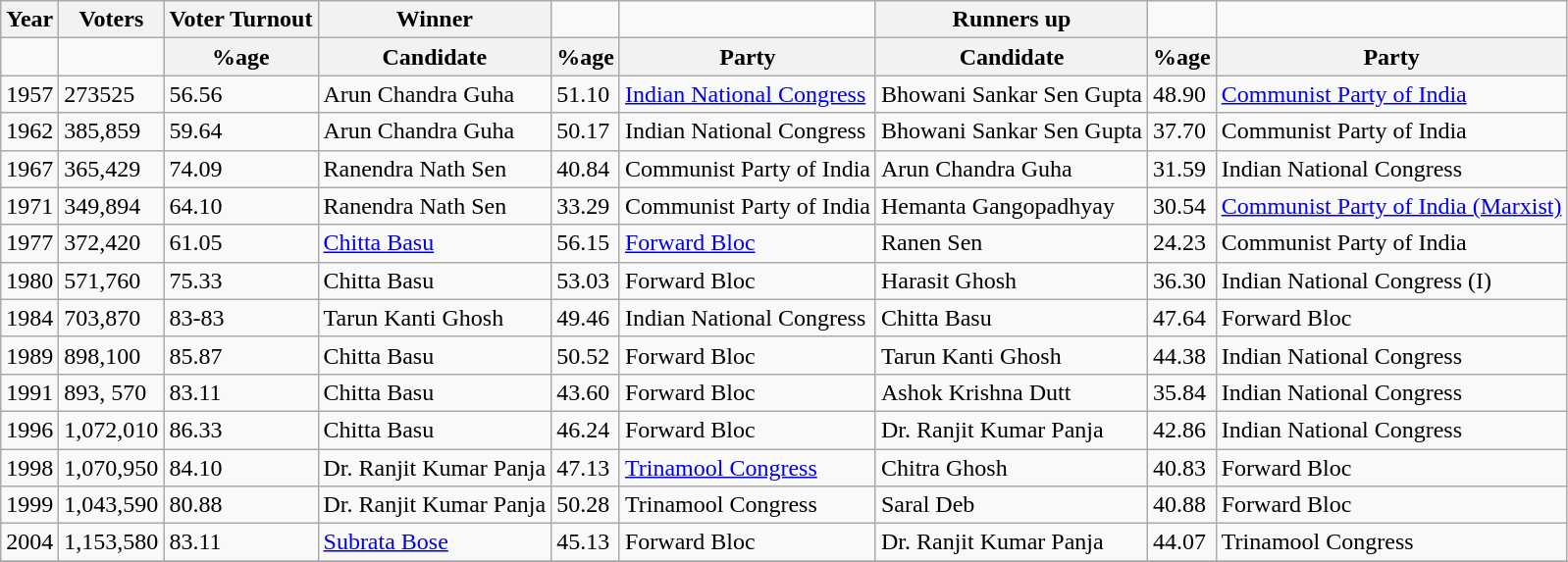<table class="wikitable">
<tr>
<th>Year</th>
<th>Voters</th>
<th>Voter Turnout</th>
<th>Winner</th>
<td></td>
<td></td>
<th>Runners up</th>
<td></td>
<td></td>
</tr>
<tr>
<td></td>
<td></td>
<th>%age</th>
<th>Candidate</th>
<th>%age</th>
<th>Party</th>
<th>Candidate</th>
<th>%age</th>
<th>Party</th>
</tr>
<tr>
<td>1957</td>
<td>273525</td>
<td>56.56</td>
<td>Arun Chandra Guha</td>
<td>51.10</td>
<td><a href='#'>Indian National Congress</a></td>
<td>Bhowani Sankar Sen Gupta</td>
<td>48.90</td>
<td><a href='#'>Communist Party of India</a></td>
</tr>
<tr>
<td>1962</td>
<td>385,859</td>
<td>59.64</td>
<td>Arun Chandra Guha</td>
<td>50.17</td>
<td>Indian National Congress</td>
<td>Bhowani Sankar Sen Gupta</td>
<td>37.70</td>
<td>Communist Party of India</td>
</tr>
<tr>
<td>1967</td>
<td>365,429</td>
<td>74.09</td>
<td>Ranendra Nath Sen</td>
<td>40.84</td>
<td>Communist Party of India</td>
<td>Arun Chandra Guha</td>
<td>31.59</td>
<td>Indian National Congress</td>
</tr>
<tr>
<td>1971</td>
<td>349,894</td>
<td>64.10</td>
<td>Ranendra Nath Sen</td>
<td>33.29</td>
<td>Communist Party of India</td>
<td>Hemanta Gangopadhyay</td>
<td>30.54</td>
<td><a href='#'>Communist Party of India (Marxist)</a></td>
</tr>
<tr>
<td>1977</td>
<td>372,420</td>
<td>61.05</td>
<td><a href='#'>Chitta Basu</a></td>
<td>56.15</td>
<td><a href='#'>Forward Bloc</a></td>
<td>Ranen Sen</td>
<td>24.23</td>
<td>Communist Party of India</td>
</tr>
<tr>
<td>1980</td>
<td>571,760</td>
<td>75.33</td>
<td>Chitta Basu</td>
<td>53.03</td>
<td>Forward Bloc</td>
<td>Harasit Ghosh</td>
<td>36.30</td>
<td>Indian National Congress (I)</td>
</tr>
<tr>
<td>1984</td>
<td>703,870</td>
<td>83-83</td>
<td>Tarun Kanti Ghosh</td>
<td>49.46</td>
<td>Indian National Congress</td>
<td>Chitta Basu</td>
<td>47.64</td>
<td>Forward Bloc</td>
</tr>
<tr>
<td>1989</td>
<td>898,100</td>
<td>85.87</td>
<td>Chitta Basu</td>
<td>50.52</td>
<td>Forward Bloc</td>
<td>Tarun Kanti Ghosh</td>
<td>44.38</td>
<td>Indian National Congress</td>
</tr>
<tr>
<td>1991</td>
<td>893, 570</td>
<td>83.11</td>
<td>Chitta Basu</td>
<td>43.60</td>
<td>Forward Bloc</td>
<td>Ashok Krishna Dutt</td>
<td>35.84</td>
<td>Indian National Congress</td>
</tr>
<tr>
<td>1996</td>
<td>1,072,010</td>
<td>86.33</td>
<td>Chitta Basu</td>
<td>46.24</td>
<td>Forward Bloc</td>
<td>Dr. Ranjit Kumar Panja</td>
<td>42.86</td>
<td>Indian National Congress</td>
</tr>
<tr>
<td>1998</td>
<td>1,070,950</td>
<td>84.10</td>
<td>Dr. Ranjit Kumar Panja</td>
<td>47.13</td>
<td><a href='#'>Trinamool Congress</a></td>
<td>Chitra Ghosh</td>
<td>40.83</td>
<td>Forward Bloc</td>
</tr>
<tr>
<td>1999</td>
<td>1,043,590</td>
<td>80.88</td>
<td>Dr. Ranjit Kumar Panja</td>
<td>50.28</td>
<td>Trinamool Congress</td>
<td>Saral Deb</td>
<td>40.88</td>
<td>Forward Bloc</td>
</tr>
<tr>
<td>2004</td>
<td>1,153,580</td>
<td>83.11</td>
<td><a href='#'>Subrata Bose</a></td>
<td>45.13</td>
<td>Forward Bloc</td>
<td>Dr. Ranjit Kumar Panja</td>
<td>44.07</td>
<td>Trinamool Congress</td>
</tr>
<tr>
</tr>
</table>
